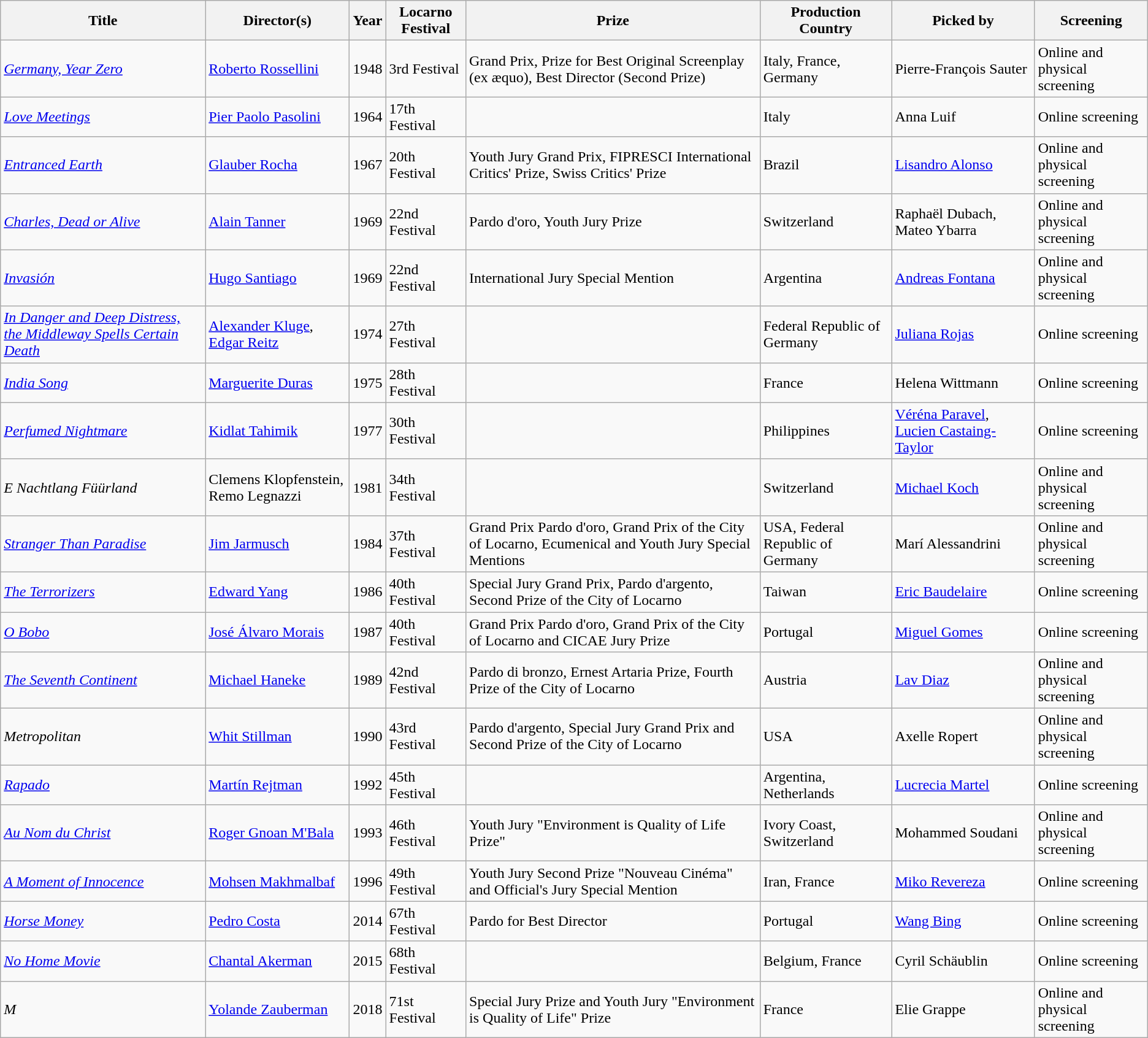<table class="wikitable sortable">
<tr>
<th>Title</th>
<th>Director(s)</th>
<th>Year</th>
<th>Locarno Festival</th>
<th>Prize</th>
<th>Production Country</th>
<th>Picked by</th>
<th>Screening</th>
</tr>
<tr>
<td><em><a href='#'>Germany, Year Zero</a></em></td>
<td><a href='#'>Roberto Rossellini</a></td>
<td>1948</td>
<td>3rd Festival</td>
<td>Grand Prix, Prize for Best Original Screenplay (ex æquo), Best Director (Second Prize)</td>
<td>Italy, France, Germany</td>
<td>Pierre-François Sauter</td>
<td>Online and physical screening</td>
</tr>
<tr>
<td><em><a href='#'>Love Meetings</a></em></td>
<td><a href='#'>Pier Paolo Pasolini</a></td>
<td>1964</td>
<td>17th Festival</td>
<td></td>
<td>Italy</td>
<td>Anna Luif</td>
<td>Online screening</td>
</tr>
<tr>
<td><em><a href='#'>Entranced Earth</a></em></td>
<td><a href='#'>Glauber Rocha</a></td>
<td>1967</td>
<td>20th Festival</td>
<td>Youth Jury Grand Prix, FIPRESCI International Critics' Prize, Swiss Critics' Prize</td>
<td>Brazil</td>
<td><a href='#'>Lisandro Alonso</a></td>
<td>Online and physical screening</td>
</tr>
<tr>
<td><em><a href='#'>Charles, Dead or Alive</a></em></td>
<td><a href='#'>Alain Tanner</a></td>
<td>1969</td>
<td>22nd Festival</td>
<td>Pardo d'oro, Youth Jury Prize</td>
<td>Switzerland</td>
<td>Raphaël Dubach, Mateo Ybarra</td>
<td>Online and physical screening</td>
</tr>
<tr>
<td><em><a href='#'>Invasión</a></em></td>
<td><a href='#'>Hugo Santiago</a></td>
<td>1969</td>
<td>22nd Festival</td>
<td>International Jury Special Mention</td>
<td>Argentina</td>
<td><a href='#'>Andreas Fontana</a></td>
<td>Online and physical screening</td>
</tr>
<tr>
<td><em><a href='#'>In Danger and Deep Distress, the Middleway Spells Certain Death</a></em></td>
<td><a href='#'>Alexander Kluge</a>, <a href='#'>Edgar Reitz</a></td>
<td>1974</td>
<td>27th Festival</td>
<td></td>
<td>Federal Republic of Germany</td>
<td><a href='#'>Juliana Rojas</a></td>
<td>Online screening</td>
</tr>
<tr>
<td><em><a href='#'>India Song</a></em></td>
<td><a href='#'>Marguerite Duras</a></td>
<td>1975</td>
<td>28th Festival</td>
<td></td>
<td>France</td>
<td>Helena Wittmann</td>
<td>Online screening</td>
</tr>
<tr>
<td><em><a href='#'>Perfumed Nightmare</a></em></td>
<td><a href='#'>Kidlat Tahimik</a></td>
<td>1977</td>
<td>30th Festival</td>
<td></td>
<td>Philippines</td>
<td><a href='#'>Véréna Paravel</a>, <a href='#'>Lucien Castaing-Taylor</a></td>
<td>Online screening</td>
</tr>
<tr>
<td><em>E Nachtlang Füürland</em></td>
<td>Clemens Klopfenstein, Remo Legnazzi</td>
<td>1981</td>
<td>34th Festival</td>
<td></td>
<td>Switzerland</td>
<td><a href='#'>Michael Koch</a></td>
<td>Online and physical screening</td>
</tr>
<tr>
<td><em><a href='#'>Stranger Than Paradise</a></em></td>
<td><a href='#'>Jim Jarmusch</a></td>
<td>1984</td>
<td>37th Festival</td>
<td>Grand Prix Pardo d'oro, Grand Prix of the City of Locarno, Ecumenical and Youth Jury Special Mentions</td>
<td>USA, Federal Republic of Germany</td>
<td>Marí Alessandrini</td>
<td>Online and physical screening</td>
</tr>
<tr>
<td><em><a href='#'>The Terrorizers</a></em></td>
<td><a href='#'>Edward Yang</a></td>
<td>1986</td>
<td>40th Festival</td>
<td>Special Jury Grand Prix, Pardo d'argento, Second Prize of the City of Locarno</td>
<td>Taiwan</td>
<td><a href='#'>Eric Baudelaire</a></td>
<td>Online screening</td>
</tr>
<tr>
<td><em><a href='#'>O Bobo</a></em></td>
<td><a href='#'>José Álvaro Morais</a></td>
<td>1987</td>
<td>40th Festival</td>
<td>Grand Prix Pardo d'oro, Grand Prix of the City of Locarno and CICAE Jury Prize</td>
<td>Portugal</td>
<td><a href='#'>Miguel Gomes</a></td>
<td>Online screening</td>
</tr>
<tr>
<td><em><a href='#'>The Seventh Continent</a></em></td>
<td><a href='#'>Michael Haneke</a></td>
<td>1989</td>
<td>42nd Festival</td>
<td>Pardo di bronzo, Ernest Artaria Prize, Fourth Prize of the City of Locarno</td>
<td>Austria</td>
<td><a href='#'>Lav Diaz</a></td>
<td>Online and physical screening</td>
</tr>
<tr>
<td><em>Metropolitan</em></td>
<td><a href='#'>Whit Stillman</a></td>
<td>1990</td>
<td>43rd Festival</td>
<td>Pardo d'argento, Special Jury Grand Prix and Second Prize of the City of Locarno</td>
<td>USA</td>
<td>Axelle Ropert</td>
<td>Online and physical screening</td>
</tr>
<tr>
<td><em><a href='#'>Rapado</a></em></td>
<td><a href='#'>Martín Rejtman</a></td>
<td>1992</td>
<td>45th Festival</td>
<td></td>
<td>Argentina, Netherlands</td>
<td><a href='#'>Lucrecia Martel</a></td>
<td>Online screening</td>
</tr>
<tr>
<td><em><a href='#'>Au Nom du Christ</a></em></td>
<td><a href='#'>Roger Gnoan M'Bala</a></td>
<td>1993</td>
<td>46th Festival</td>
<td>Youth Jury "Environment is Quality of Life Prize"</td>
<td>Ivory Coast, Switzerland</td>
<td>Mohammed Soudani</td>
<td>Online and physical screening</td>
</tr>
<tr>
<td><em><a href='#'>A Moment of Innocence</a></em></td>
<td><a href='#'>Mohsen Makhmalbaf</a></td>
<td>1996</td>
<td>49th Festival</td>
<td>Youth Jury Second Prize "Nouveau Cinéma" and Official's Jury Special Mention</td>
<td>Iran, France</td>
<td><a href='#'>Miko Revereza</a></td>
<td>Online screening</td>
</tr>
<tr>
<td><em><a href='#'>Horse Money</a></em></td>
<td><a href='#'>Pedro Costa</a></td>
<td>2014</td>
<td>67th Festival</td>
<td>Pardo for Best Director</td>
<td>Portugal</td>
<td><a href='#'>Wang Bing</a></td>
<td>Online screening</td>
</tr>
<tr>
<td><em><a href='#'>No Home Movie</a></em></td>
<td><a href='#'>Chantal Akerman</a></td>
<td>2015</td>
<td>68th Festival</td>
<td></td>
<td>Belgium, France</td>
<td>Cyril Schäublin</td>
<td>Online screening</td>
</tr>
<tr>
<td><em>M</em></td>
<td><a href='#'>Yolande Zauberman</a></td>
<td>2018</td>
<td>71st Festival</td>
<td>Special Jury Prize and Youth Jury "Environment is Quality of Life" Prize</td>
<td>France</td>
<td>Elie Grappe</td>
<td>Online and physical screening</td>
</tr>
</table>
